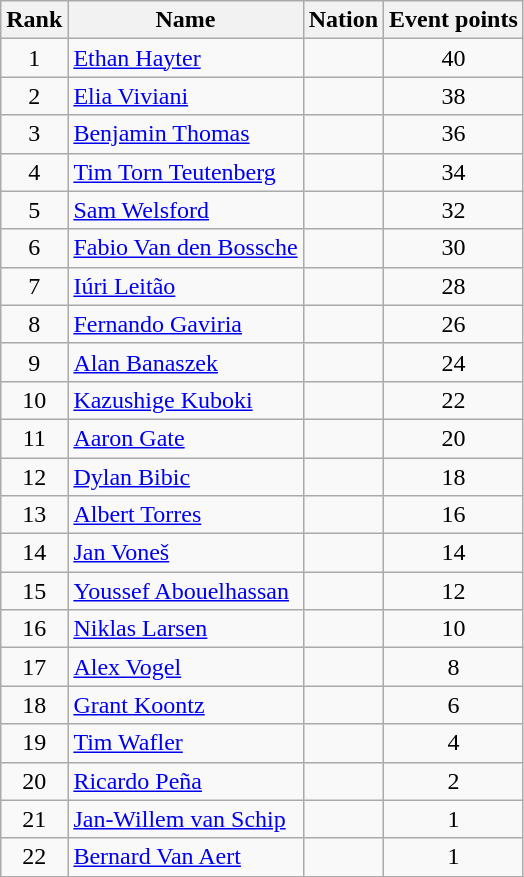<table class="wikitable sortable" style="text-align:center">
<tr>
<th>Rank</th>
<th>Name</th>
<th>Nation</th>
<th>Event points</th>
</tr>
<tr>
<td>1</td>
<td align=left><a href='#'>Ethan Hayter</a></td>
<td align="left"></td>
<td>40</td>
</tr>
<tr>
<td>2</td>
<td align=left><a href='#'>Elia Viviani</a></td>
<td align="left"></td>
<td>38</td>
</tr>
<tr>
<td>3</td>
<td align=left><a href='#'>Benjamin Thomas</a></td>
<td align="left"></td>
<td>36</td>
</tr>
<tr>
<td>4</td>
<td align=left><a href='#'>Tim Torn Teutenberg</a></td>
<td align="left"></td>
<td>34</td>
</tr>
<tr>
<td>5</td>
<td align="left"><a href='#'>Sam Welsford</a></td>
<td align="left"></td>
<td>32</td>
</tr>
<tr>
<td>6</td>
<td align=left><a href='#'>Fabio Van den Bossche</a></td>
<td align="left"></td>
<td>30</td>
</tr>
<tr>
<td>7</td>
<td align=left><a href='#'>Iúri Leitão</a></td>
<td align="left"></td>
<td>28</td>
</tr>
<tr>
<td>8</td>
<td align="left"><a href='#'>Fernando Gaviria</a></td>
<td align="left"></td>
<td>26</td>
</tr>
<tr>
<td>9</td>
<td align="left"><a href='#'>Alan Banaszek</a></td>
<td align="left"></td>
<td>24</td>
</tr>
<tr>
<td>10</td>
<td align=left><a href='#'>Kazushige Kuboki</a></td>
<td align="left"></td>
<td>22</td>
</tr>
<tr>
<td>11</td>
<td align=left><a href='#'>Aaron Gate</a></td>
<td align="left"></td>
<td>20</td>
</tr>
<tr>
<td>12</td>
<td align="left"><a href='#'>Dylan Bibic</a></td>
<td align="left"></td>
<td>18</td>
</tr>
<tr>
<td>13</td>
<td align=left><a href='#'>Albert Torres</a></td>
<td align="left"></td>
<td>16</td>
</tr>
<tr>
<td>14</td>
<td align="left"><a href='#'>Jan Voneš</a></td>
<td align="left"></td>
<td>14</td>
</tr>
<tr>
<td>15</td>
<td align="left"><a href='#'>Youssef Abouelhassan</a></td>
<td align="left"></td>
<td>12</td>
</tr>
<tr>
<td>16</td>
<td align=left><a href='#'>Niklas Larsen</a></td>
<td align="left"></td>
<td>10</td>
</tr>
<tr>
<td>17</td>
<td align=left><a href='#'>Alex Vogel</a></td>
<td align="left"></td>
<td>8</td>
</tr>
<tr>
<td>18</td>
<td align="left"><a href='#'>Grant Koontz</a></td>
<td align="left"></td>
<td>6</td>
</tr>
<tr>
<td>19</td>
<td align=left><a href='#'>Tim Wafler</a></td>
<td align="left"></td>
<td>4</td>
</tr>
<tr>
<td>20</td>
<td align="left"><a href='#'>Ricardo Peña</a></td>
<td align="left"></td>
<td>2</td>
</tr>
<tr>
<td>21</td>
<td align=left><a href='#'>Jan-Willem van Schip</a></td>
<td align="left"></td>
<td>1</td>
</tr>
<tr>
<td>22</td>
<td align="left"><a href='#'>Bernard Van Aert</a></td>
<td align="left"></td>
<td>1</td>
</tr>
</table>
